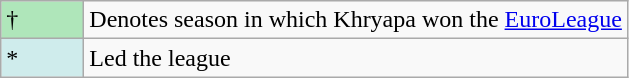<table class="wikitable">
<tr>
<td style="background:#AFE6BA; width:3em;">†</td>
<td>Denotes season in which Khryapa won the <a href='#'>EuroLeague</a></td>
</tr>
<tr>
<td style="background:#CFECEC; width:1em">*</td>
<td>Led the league</td>
</tr>
</table>
